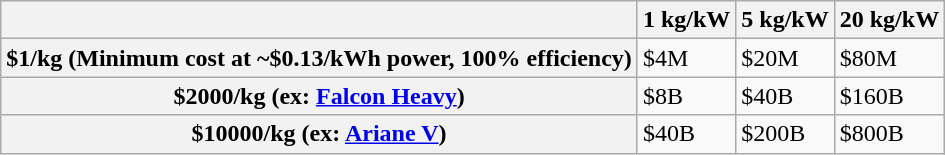<table class="wikitable">
<tr>
<th></th>
<th>1 kg/kW</th>
<th>5 kg/kW</th>
<th>20 kg/kW</th>
</tr>
<tr>
<th scope=row>$1/kg (Minimum cost at ~$0.13/kWh power, 100% efficiency)</th>
<td>$4M</td>
<td>$20M</td>
<td>$80M</td>
</tr>
<tr>
<th scope=row>$2000/kg (ex: <a href='#'>Falcon Heavy</a>)</th>
<td>$8B</td>
<td>$40B</td>
<td>$160B</td>
</tr>
<tr>
<th scope=row>$10000/kg (ex: <a href='#'>Ariane V</a>)</th>
<td>$40B</td>
<td>$200B</td>
<td>$800B</td>
</tr>
</table>
